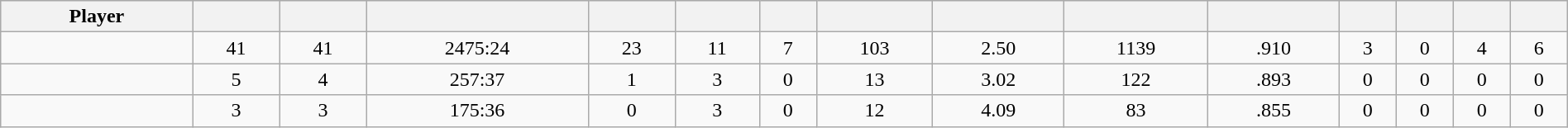<table class="wikitable sortable" style="width:100%; text-align:center;">
<tr style="text-align:center; background:#ddd;">
<th>Player</th>
<th></th>
<th></th>
<th></th>
<th></th>
<th></th>
<th></th>
<th></th>
<th></th>
<th></th>
<th></th>
<th></th>
<th></th>
<th></th>
<th></th>
</tr>
<tr>
<td style=white-space:nowrap></td>
<td>41</td>
<td>41</td>
<td>2475:24</td>
<td>23</td>
<td>11</td>
<td>7</td>
<td>103</td>
<td>2.50</td>
<td>1139</td>
<td>.910</td>
<td>3</td>
<td>0</td>
<td>4</td>
<td>6</td>
</tr>
<tr>
<td style=white-space:nowrap></td>
<td>5</td>
<td>4</td>
<td>257:37</td>
<td>1</td>
<td>3</td>
<td>0</td>
<td>13</td>
<td>3.02</td>
<td>122</td>
<td>.893</td>
<td>0</td>
<td>0</td>
<td>0</td>
<td>0</td>
</tr>
<tr>
<td style=white-space:nowrap></td>
<td>3</td>
<td>3</td>
<td>175:36</td>
<td>0</td>
<td>3</td>
<td>0</td>
<td>12</td>
<td>4.09</td>
<td>83</td>
<td>.855</td>
<td>0</td>
<td>0</td>
<td>0</td>
<td>0</td>
</tr>
</table>
